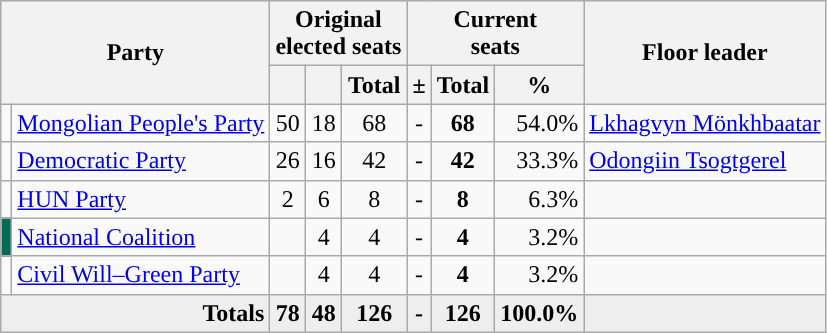<table class="wikitable" style="text-align:center">
<tr>
<th scope="col" rowspan="2" colspan="2">Party</th>
<th scope="col" colspan="3">Original<br>elected seats</th>
<th scope="col" colspan="3">Current<br>seats</th>
<th scope="col" rowspan="2">Floor leader</th>
</tr>
<tr>
<th scope="col"></th>
<th scope="col"></th>
<th scope="col">Total</th>
<th scope="col">±</th>
<th scope="col">Total</th>
<th scope="col">%</th>
</tr>
<tr>
<td scope="row" style="background:"></td>
<td style="text-align:left"><a href='#'>Mongolian People's Party</a></td>
<td>50</td>
<td>18</td>
<td>68</td>
<td>-</td>
<td><strong>68</strong></td>
<td style="text-align:right">54.0%</td>
<td style="text-align:left"><a href='#'>Lkhagvyn Mönkhbaatar</a></td>
</tr>
<tr>
<td scope="row" style="background:"></td>
<td style="text-align:left"><a href='#'>Democratic Party</a></td>
<td>26</td>
<td>16</td>
<td>42</td>
<td>-</td>
<td><strong>42</strong></td>
<td style="text-align:right">33.3%</td>
<td style="text-align:left"><a href='#'>Odongiin Tsogtgerel</a></td>
</tr>
<tr>
<td scope="row" style="background:"></td>
<td style="text-align:left"><a href='#'>HUN Party</a></td>
<td>2</td>
<td>6</td>
<td>8</td>
<td>-</td>
<td><strong>8</strong></td>
<td style="text-align:right">6.3%</td>
<td></td>
</tr>
<tr>
<td scope="row" style="background:#066B55"></td>
<td style="text-align:left"><a href='#'>National Coalition</a></td>
<td></td>
<td>4</td>
<td>4</td>
<td>-</td>
<td><strong>4</strong></td>
<td style="text-align:right">3.2%</td>
<td></td>
</tr>
<tr>
<td scope="row" style="background:"></td>
<td style= "text-align:left"><a href='#'>Civil Will–Green Party</a></td>
<td></td>
<td>4</td>
<td>4</td>
<td>-</td>
<td><strong>4</strong></td>
<td style="text-align:right">3.2%</td>
<td></td>
</tr>
<tr style="background:#eee;">
<td scope="row" colspan="2" style="text-align:right"><strong>Totals</strong></td>
<td><strong>78</strong></td>
<td><strong>48</strong></td>
<td><strong>126</strong></td>
<td><strong>-</strong></td>
<td><strong>126</strong></td>
<td style="text-align:right"><strong>100.0%</strong></td>
<td></td>
</tr>
</table>
